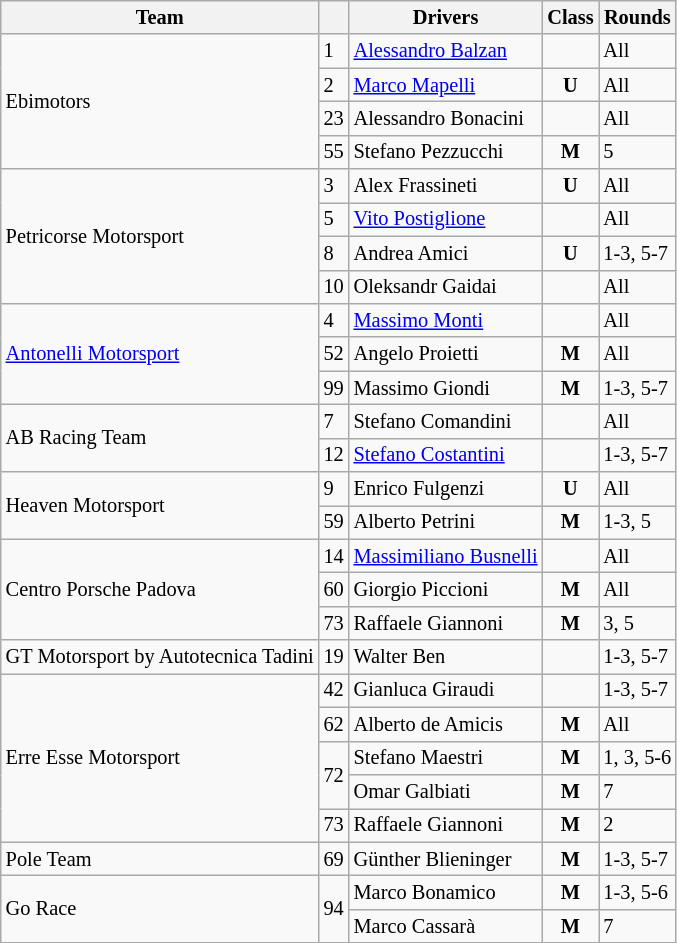<table class="wikitable" style="font-size: 85%;">
<tr>
<th>Team</th>
<th></th>
<th>Drivers</th>
<th>Class</th>
<th>Rounds</th>
</tr>
<tr>
<td rowspan=4> Ebimotors</td>
<td>1</td>
<td> <a href='#'>Alessandro Balzan</a></td>
<td></td>
<td>All</td>
</tr>
<tr>
<td>2</td>
<td> <a href='#'>Marco Mapelli</a></td>
<td align=center><strong><span>U</span></strong></td>
<td>All</td>
</tr>
<tr>
<td>23</td>
<td> Alessandro Bonacini</td>
<td></td>
<td>All</td>
</tr>
<tr>
<td>55</td>
<td> Stefano Pezzucchi</td>
<td align=center><strong><span>M</span></strong></td>
<td>5</td>
</tr>
<tr>
<td rowspan=4> Petricorse Motorsport</td>
<td>3</td>
<td> Alex Frassineti</td>
<td align=center><strong><span>U</span></strong></td>
<td>All</td>
</tr>
<tr>
<td>5</td>
<td> <a href='#'>Vito Postiglione</a></td>
<td></td>
<td>All</td>
</tr>
<tr>
<td>8</td>
<td> Andrea Amici</td>
<td align=center><strong><span>U</span></strong></td>
<td>1-3, 5-7</td>
</tr>
<tr>
<td>10</td>
<td> Oleksandr Gaidai</td>
<td></td>
<td>All</td>
</tr>
<tr>
<td rowspan=3> <a href='#'>Antonelli Motorsport</a></td>
<td>4</td>
<td> <a href='#'>Massimo Monti</a></td>
<td></td>
<td>All</td>
</tr>
<tr>
<td>52</td>
<td> Angelo Proietti</td>
<td align=center><strong><span>M</span></strong></td>
<td>All</td>
</tr>
<tr>
<td>99</td>
<td> Massimo Giondi</td>
<td align=center><strong><span>M</span></strong></td>
<td>1-3, 5-7</td>
</tr>
<tr>
<td rowspan=2> AB Racing Team</td>
<td>7</td>
<td> Stefano Comandini</td>
<td></td>
<td>All</td>
</tr>
<tr>
<td>12</td>
<td> <a href='#'>Stefano Costantini</a></td>
<td></td>
<td>1-3, 5-7</td>
</tr>
<tr>
<td rowspan=2> Heaven Motorsport</td>
<td>9</td>
<td> Enrico Fulgenzi</td>
<td align=center><strong><span>U</span></strong></td>
<td>All</td>
</tr>
<tr>
<td>59</td>
<td> Alberto Petrini</td>
<td align=center><strong><span>M</span></strong></td>
<td>1-3, 5</td>
</tr>
<tr>
<td rowspan=3> Centro Porsche Padova</td>
<td>14</td>
<td> <a href='#'>Massimiliano Busnelli</a></td>
<td></td>
<td>All</td>
</tr>
<tr>
<td>60</td>
<td> Giorgio Piccioni</td>
<td align=center><strong><span>M</span></strong></td>
<td>All</td>
</tr>
<tr>
<td>73</td>
<td> Raffaele Giannoni</td>
<td align=center><strong><span>M</span></strong></td>
<td>3, 5</td>
</tr>
<tr>
<td> GT Motorsport by Autotecnica Tadini</td>
<td>19</td>
<td> Walter Ben</td>
<td></td>
<td>1-3, 5-7</td>
</tr>
<tr>
<td rowspan=5> Erre Esse Motorsport</td>
<td>42</td>
<td> Gianluca Giraudi</td>
<td></td>
<td>1-3, 5-7</td>
</tr>
<tr>
<td>62</td>
<td> Alberto de Amicis</td>
<td align=center><strong><span>M</span></strong></td>
<td>All</td>
</tr>
<tr>
<td rowspan=2>72</td>
<td> Stefano Maestri</td>
<td align=center><strong><span>M</span></strong></td>
<td>1, 3, 5-6</td>
</tr>
<tr>
<td> Omar Galbiati</td>
<td align=center><strong><span>M</span></strong></td>
<td>7</td>
</tr>
<tr>
<td>73</td>
<td> Raffaele Giannoni</td>
<td align=center><strong><span>M</span></strong></td>
<td>2</td>
</tr>
<tr>
<td> Pole Team</td>
<td>69</td>
<td> Günther Blieninger</td>
<td align=center><strong><span>M</span></strong></td>
<td>1-3, 5-7</td>
</tr>
<tr>
<td rowspan=2> Go Race</td>
<td rowspan=2>94</td>
<td> Marco Bonamico</td>
<td align=center><strong><span>M</span></strong></td>
<td>1-3, 5-6</td>
</tr>
<tr>
<td> Marco Cassarà</td>
<td align=center><strong><span>M</span></strong></td>
<td>7</td>
</tr>
</table>
